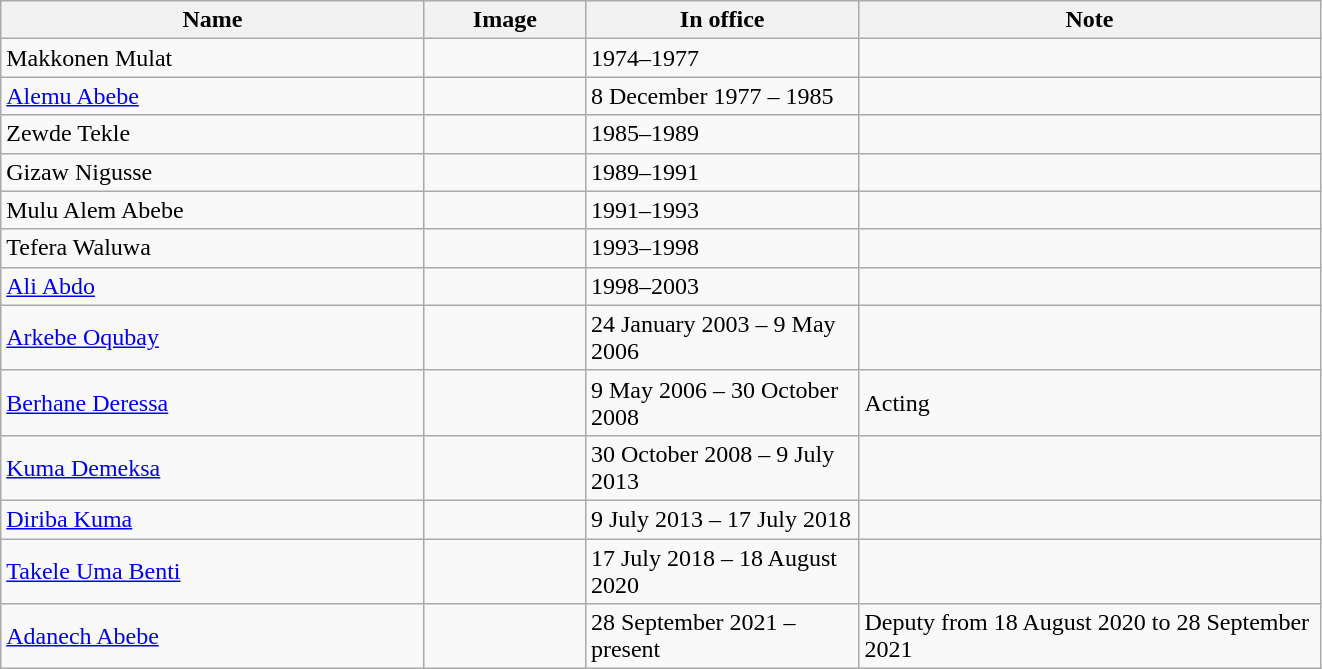<table id class="sort wikitable" style="text-align:left;">
<tr>
<th width="275">Name</th>
<th width="100">Image</th>
<th width="175">In office</th>
<th width="300">Note</th>
</tr>
<tr>
<td>Makkonen Mulat</td>
<td></td>
<td>1974–1977</td>
<td></td>
</tr>
<tr>
<td><a href='#'>Alemu Abebe</a></td>
<td></td>
<td>8 December 1977 – 1985</td>
<td></td>
</tr>
<tr>
<td>Zewde Tekle</td>
<td></td>
<td>1985–1989</td>
<td></td>
</tr>
<tr>
<td>Gizaw Nigusse</td>
<td></td>
<td>1989–1991</td>
<td></td>
</tr>
<tr>
<td>Mulu Alem Abebe</td>
<td></td>
<td>1991–1993</td>
<td></td>
</tr>
<tr>
<td>Tefera Waluwa</td>
<td></td>
<td>1993–1998</td>
<td></td>
</tr>
<tr>
<td><a href='#'>Ali Abdo</a></td>
<td></td>
<td>1998–2003</td>
<td></td>
</tr>
<tr>
<td><a href='#'>Arkebe Oqubay</a></td>
<td></td>
<td>24 January 2003 – 9 May 2006</td>
<td></td>
</tr>
<tr>
<td><a href='#'>Berhane Deressa</a></td>
<td></td>
<td>9 May 2006 – 30 October 2008</td>
<td>Acting</td>
</tr>
<tr>
<td><a href='#'>Kuma Demeksa</a></td>
<td></td>
<td>30 October 2008 – 9 July 2013</td>
<td></td>
</tr>
<tr>
<td><a href='#'>Diriba Kuma</a></td>
<td></td>
<td>9 July 2013 – 17 July 2018</td>
<td></td>
</tr>
<tr>
<td><a href='#'>Takele Uma Benti</a></td>
<td></td>
<td>17 July 2018 – 18 August 2020</td>
<td></td>
</tr>
<tr>
<td><a href='#'>Adanech Abebe</a></td>
<td></td>
<td>28 September 2021 – present</td>
<td>Deputy from 18 August 2020 to 28 September 2021</td>
</tr>
</table>
